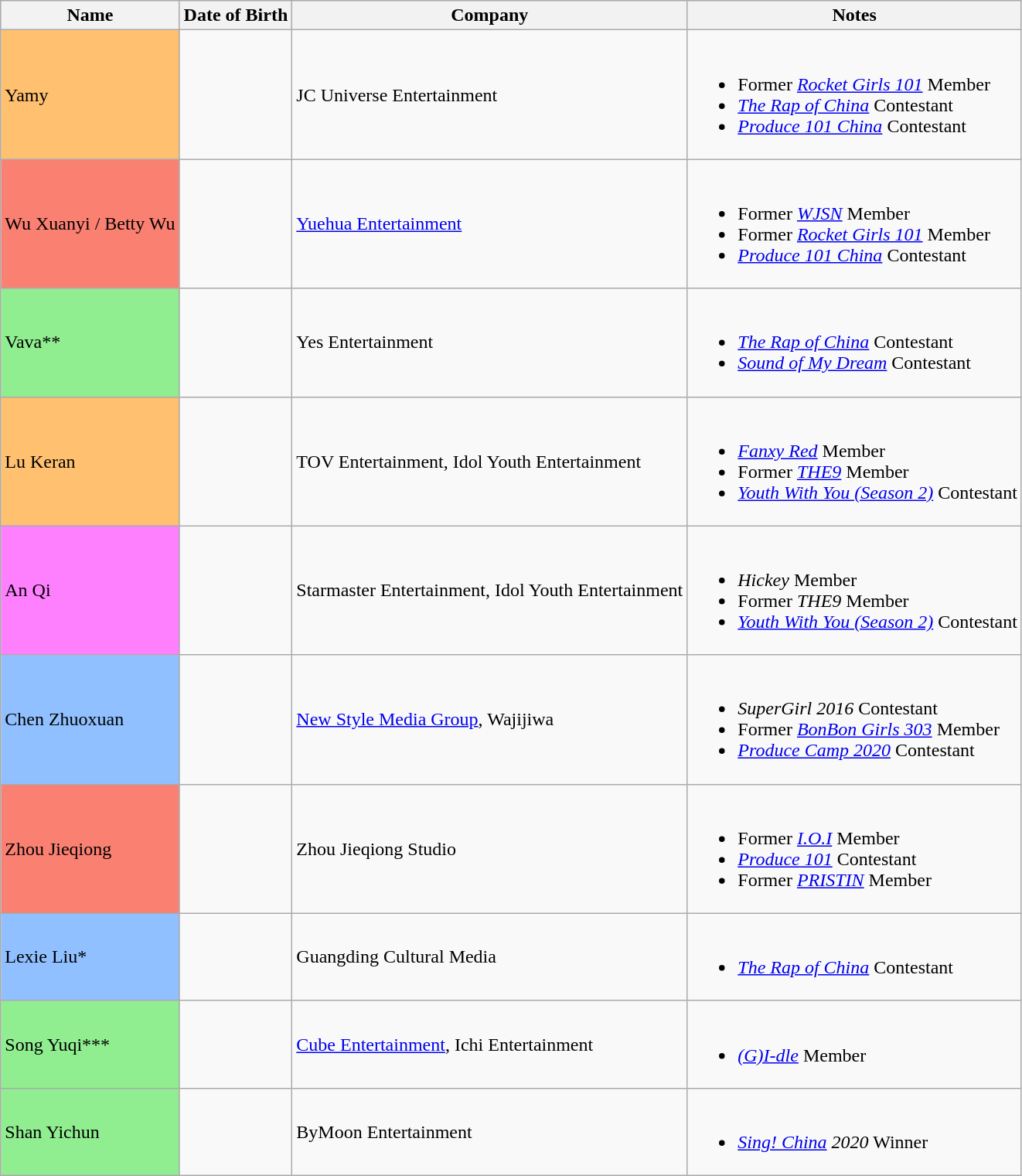<table class="wikitable">
<tr>
<th>Name</th>
<th>Date of Birth</th>
<th>Company</th>
<th>Notes</th>
</tr>
<tr>
<td style="text-align:left; background:#FFC06F;">Yamy</td>
<td></td>
<td>JC Universe Entertainment</td>
<td><br><ul><li>Former <em><a href='#'>Rocket Girls 101</a></em> Member</li><li><em><a href='#'>The Rap of China</a></em> Contestant</li><li><em><a href='#'>Produce 101 China</a></em> Contestant</li></ul></td>
</tr>
<tr>
<td style="text-align:left; background:salmon;">Wu Xuanyi / Betty Wu</td>
<td></td>
<td><a href='#'>Yuehua Entertainment</a></td>
<td><br><ul><li>Former <em><a href='#'>WJSN</a></em> Member</li><li>Former <em><a href='#'>Rocket Girls 101</a></em> Member</li><li><em><a href='#'>Produce 101 China</a></em> Contestant</li></ul></td>
</tr>
<tr>
<td style="text-align:left; background:#90EE90;">Vava**</td>
<td></td>
<td>Yes Entertainment</td>
<td><br><ul><li><em><a href='#'>The Rap of China</a></em> Contestant</li><li><em><a href='#'>Sound of My Dream</a></em> Contestant</li></ul></td>
</tr>
<tr>
<td style="text-align:left; background:#FFC06F;">Lu Keran</td>
<td></td>
<td>TOV Entertainment, Idol Youth Entertainment</td>
<td><br><ul><li><em><a href='#'>Fanxy Red</a></em> Member</li><li>Former <em><a href='#'>THE9</a></em> Member</li><li><a href='#'><em>Youth With You (Season 2)</em></a> Contestant</li></ul></td>
</tr>
<tr>
<td style="text-align:left; background:#FF80FF;">An Qi</td>
<td></td>
<td>Starmaster Entertainment, Idol Youth Entertainment</td>
<td><br><ul><li><em>Hickey</em> Member</li><li>Former <em>THE9</em> Member</li><li><a href='#'><em>Youth With You (Season 2)</em></a> Contestant</li></ul></td>
</tr>
<tr>
<td style="text-align:left; background:#90C0FF;">Chen Zhuoxuan</td>
<td></td>
<td><a href='#'>New Style Media Group</a>, Wajijiwa</td>
<td><br><ul><li><em>SuperGirl 2016</em> Contestant</li><li>Former <em><a href='#'>BonBon Girls 303</a></em> Member</li><li><em><a href='#'>Produce Camp 2020</a></em> Contestant</li></ul></td>
</tr>
<tr>
<td style="text-align:left; background:salmon;">Zhou Jieqiong</td>
<td></td>
<td>Zhou Jieqiong Studio</td>
<td><br><ul><li>Former <em><a href='#'>I.O.I</a></em> Member</li><li><em><a href='#'>Produce 101</a></em> Contestant</li><li>Former <em><a href='#'>PRISTIN</a></em> Member</li></ul></td>
</tr>
<tr>
<td style="text-align:left; background:#90C0FF;">Lexie Liu*</td>
<td></td>
<td>Guangding Cultural Media</td>
<td><br><ul><li><em><a href='#'>The Rap of China</a></em> Contestant</li></ul></td>
</tr>
<tr>
<td style="text-align:left; background:#90EE90;">Song Yuqi***</td>
<td></td>
<td><a href='#'>Cube Entertainment</a>, Ichi Entertainment</td>
<td><br><ul><li><em><a href='#'>(G)I-dle</a></em> Member</li></ul></td>
</tr>
<tr>
<td style="text-align:left; background:#90EE90;">Shan Yichun</td>
<td></td>
<td>ByMoon Entertainment</td>
<td><br><ul><li><em><a href='#'>Sing! China</a></em> <em>2020</em> Winner</li></ul></td>
</tr>
</table>
